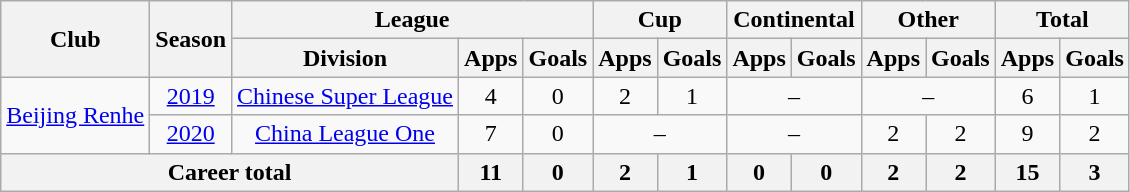<table class="wikitable" style="text-align: center">
<tr>
<th rowspan="2">Club</th>
<th rowspan="2">Season</th>
<th colspan="3">League</th>
<th colspan="2">Cup</th>
<th colspan="2">Continental</th>
<th colspan="2">Other</th>
<th colspan="2">Total</th>
</tr>
<tr>
<th>Division</th>
<th>Apps</th>
<th>Goals</th>
<th>Apps</th>
<th>Goals</th>
<th>Apps</th>
<th>Goals</th>
<th>Apps</th>
<th>Goals</th>
<th>Apps</th>
<th>Goals</th>
</tr>
<tr>
<td rowspan="2"><a href='#'>Beijing Renhe</a></td>
<td><a href='#'>2019</a></td>
<td><a href='#'>Chinese Super League</a></td>
<td>4</td>
<td>0</td>
<td>2</td>
<td>1</td>
<td colspan="2">–</td>
<td colspan="2">–</td>
<td>6</td>
<td>1</td>
</tr>
<tr>
<td><a href='#'>2020</a></td>
<td><a href='#'>China League One</a></td>
<td>7</td>
<td>0</td>
<td colspan="2">–</td>
<td colspan="2">–</td>
<td>2</td>
<td>2</td>
<td>9</td>
<td>2</td>
</tr>
<tr>
<th colspan=3>Career total</th>
<th>11</th>
<th>0</th>
<th>2</th>
<th>1</th>
<th>0</th>
<th>0</th>
<th>2</th>
<th>2</th>
<th>15</th>
<th>3</th>
</tr>
</table>
